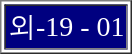<table border="1">
<tr ---- size="40">
<td style="background:navy; font-size: 14pt; font-family: Gill Sans; color: white">외-19 - 01</td>
</tr>
</table>
